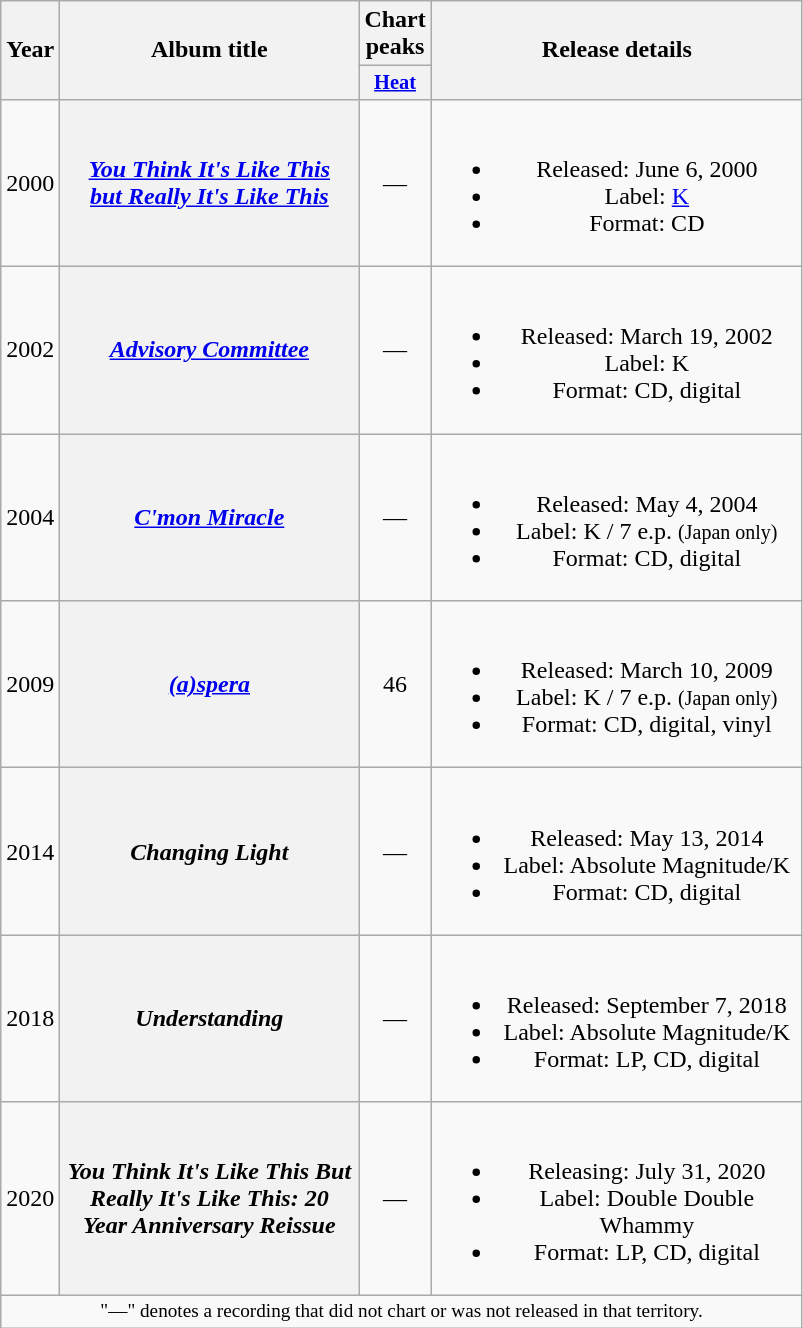<table class="wikitable plainrowheaders" style="text-align:center;">
<tr>
<th scope="col" rowspan="2">Year</th>
<th scope="col" rowspan="2" style="width:12em;">Album title</th>
<th scope="col">Chart peaks</th>
<th scope="col" rowspan="2" style="width:15em;">Release details</th>
</tr>
<tr>
<th style="width:3em;font-size:85%;"><a href='#'>Heat</a></th>
</tr>
<tr>
<td>2000</td>
<th scope="row"><em><a href='#'>You Think It's Like This<br>but Really It's Like This</a></em></th>
<td>—</td>
<td><br><ul><li>Released: June 6, 2000</li><li>Label: <a href='#'>K</a></li><li>Format: CD</li></ul></td>
</tr>
<tr>
<td>2002</td>
<th scope="row"><em><a href='#'>Advisory Committee</a></em></th>
<td>—</td>
<td><br><ul><li>Released: March 19, 2002</li><li>Label: K</li><li>Format: CD, digital</li></ul></td>
</tr>
<tr>
<td>2004</td>
<th scope="row"><em><a href='#'>C'mon Miracle</a></em></th>
<td>—</td>
<td><br><ul><li>Released: May 4, 2004</li><li>Label: K / 7 e.p. <small>(Japan only)</small></li><li>Format: CD, digital</li></ul></td>
</tr>
<tr>
<td>2009</td>
<th scope="row"><em><a href='#'>(a)spera</a></em></th>
<td>46</td>
<td><br><ul><li>Released: March 10, 2009</li><li>Label: K / 7 e.p. <small>(Japan only)</small></li><li>Format: CD, digital, vinyl</li></ul></td>
</tr>
<tr>
<td>2014</td>
<th scope="row"><em>Changing Light</em></th>
<td>—</td>
<td><br><ul><li>Released: May 13, 2014</li><li>Label: Absolute Magnitude/K</li><li>Format: CD, digital</li></ul></td>
</tr>
<tr>
<td>2018</td>
<th scope="row"><em>Understanding</em></th>
<td>—</td>
<td><br><ul><li>Released: September 7, 2018</li><li>Label: Absolute Magnitude/K</li><li>Format: LP, CD, digital</li></ul></td>
</tr>
<tr>
<td>2020</td>
<th scope="row"><em>You Think It's Like This But Really It's Like This: 20 Year Anniversary Reissue</em></th>
<td>—</td>
<td><br><ul><li>Releasing: July 31, 2020</li><li>Label: Double Double Whammy</li><li>Format: LP, CD, digital</li></ul></td>
</tr>
<tr>
<td colspan="5" style="font-size:80%">"—" denotes a recording that did not chart or was not released in that territory.</td>
</tr>
</table>
